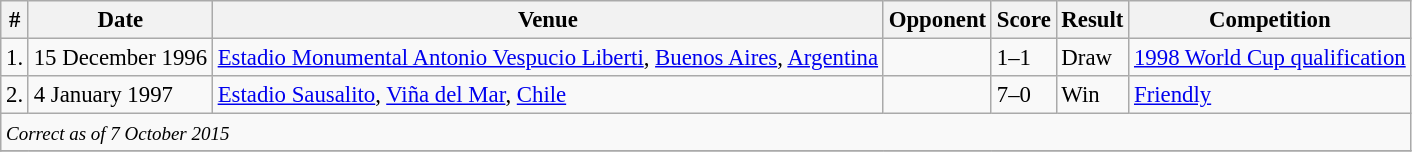<table class="wikitable" style="font-size:95%;">
<tr>
<th>#</th>
<th>Date</th>
<th>Venue</th>
<th>Opponent</th>
<th>Score</th>
<th>Result</th>
<th>Competition</th>
</tr>
<tr>
<td>1.</td>
<td>15 December 1996</td>
<td><a href='#'>Estadio Monumental Antonio Vespucio Liberti</a>, <a href='#'>Buenos Aires</a>, <a href='#'>Argentina</a></td>
<td></td>
<td>1–1</td>
<td>Draw</td>
<td><a href='#'>1998 World Cup qualification</a></td>
</tr>
<tr>
<td>2.</td>
<td>4 January 1997</td>
<td><a href='#'>Estadio Sausalito</a>, <a href='#'>Viña del Mar</a>, <a href='#'>Chile</a></td>
<td></td>
<td>7–0</td>
<td>Win</td>
<td><a href='#'>Friendly</a></td>
</tr>
<tr>
<td colspan="15"><small><em>Correct as of 7 October 2015</em></small></td>
</tr>
<tr>
</tr>
</table>
